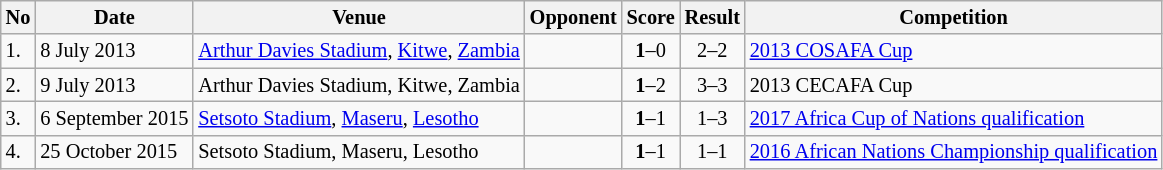<table class="wikitable" style="font-size:85%;">
<tr>
<th>No</th>
<th>Date</th>
<th>Venue</th>
<th>Opponent</th>
<th>Score</th>
<th>Result</th>
<th>Competition</th>
</tr>
<tr>
<td>1.</td>
<td>8 July 2013</td>
<td><a href='#'>Arthur Davies Stadium</a>, <a href='#'>Kitwe</a>, <a href='#'>Zambia</a></td>
<td></td>
<td align=center><strong>1</strong>–0</td>
<td align=center>2–2</td>
<td><a href='#'>2013 COSAFA Cup</a></td>
</tr>
<tr>
<td>2.</td>
<td>9 July 2013</td>
<td>Arthur Davies Stadium, Kitwe, Zambia</td>
<td></td>
<td align=center><strong>1</strong>–2</td>
<td align=center>3–3</td>
<td>2013 CECAFA Cup</td>
</tr>
<tr>
<td>3.</td>
<td>6 September 2015</td>
<td><a href='#'>Setsoto Stadium</a>, <a href='#'>Maseru</a>, <a href='#'>Lesotho</a></td>
<td></td>
<td align=center><strong>1</strong>–1</td>
<td align=center>1–3</td>
<td><a href='#'>2017 Africa Cup of Nations qualification</a></td>
</tr>
<tr>
<td>4.</td>
<td>25 October 2015</td>
<td>Setsoto Stadium, Maseru, Lesotho</td>
<td></td>
<td align=center><strong>1</strong>–1</td>
<td align=center>1–1</td>
<td><a href='#'>2016 African Nations Championship qualification</a></td>
</tr>
</table>
